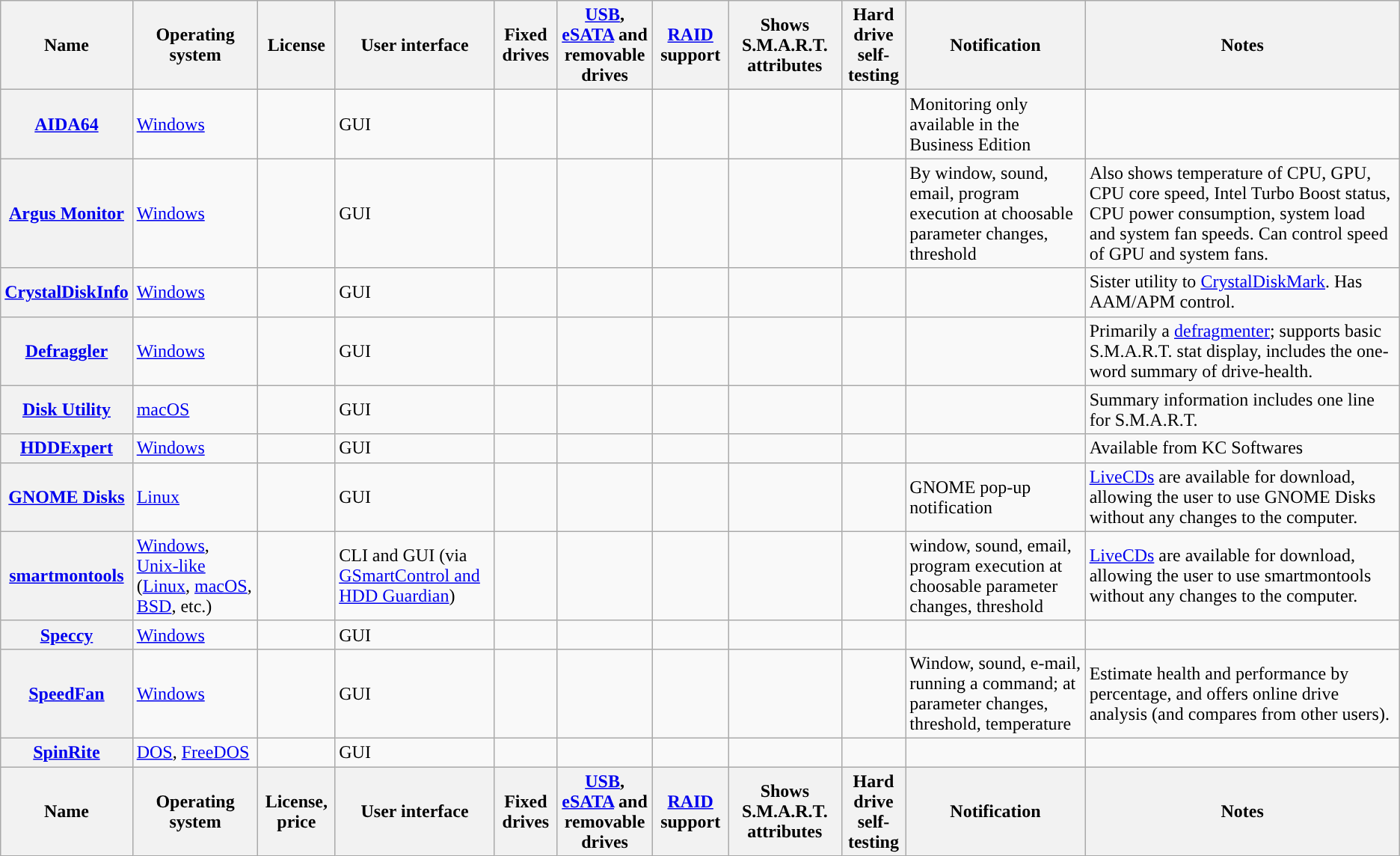<table class="wikitable sortable ">
<tr>
<th scope="col">Name</th>
<th scope="col">Operating system</th>
<th scope="col">License</th>
<th scope="col">User interface</th>
<th scope="col">Fixed drives</th>
<th scope="col"><a href='#'>USB</a>, <a href='#'>eSATA</a> and<br>removable drives</th>
<th scope="col"><a href='#'>RAID</a> support</th>
<th scope="col">Shows S.M.A.R.T. attributes</th>
<th scope="col">Hard drive<br>self-testing</th>
<th scope="col">Notification</th>
<th scope="col">Notes</th>
</tr>
<tr>
<th scope="row"><a href='#'>AIDA64</a></th>
<td><a href='#'>Windows</a></td>
<td></td>
<td>GUI</td>
<td></td>
<td></td>
<td></td>
<td></td>
<td></td>
<td> Monitoring only available in the Business Edition</td>
<td></td>
</tr>
<tr>
<th scope="row"><a href='#'>Argus Monitor</a></th>
<td><a href='#'>Windows</a></td>
<td></td>
<td>GUI</td>
<td></td>
<td></td>
<td></td>
<td></td>
<td></td>
<td> By window, sound, email, program execution at choosable parameter changes, threshold</td>
<td>Also shows temperature of CPU, GPU, CPU core speed, Intel Turbo Boost status, CPU power consumption, system load and system fan speeds. Can control speed of GPU and system fans.</td>
</tr>
<tr>
<th scope="row"><a href='#'>CrystalDiskInfo</a></th>
<td><a href='#'>Windows</a></td>
<td></td>
<td>GUI</td>
<td></td>
<td></td>
<td></td>
<td></td>
<td></td>
<td></td>
<td>Sister utility to <a href='#'>CrystalDiskMark</a>. Has AAM/APM control.</td>
</tr>
<tr>
<th scope="row"><a href='#'>Defraggler</a></th>
<td><a href='#'>Windows</a></td>
<td></td>
<td>GUI</td>
<td></td>
<td></td>
<td></td>
<td></td>
<td></td>
<td></td>
<td>Primarily a <a href='#'>defragmenter</a>; supports basic S.M.A.R.T. stat display, includes the one-word summary of drive-health.</td>
</tr>
<tr>
<th scope="row"><a href='#'>Disk Utility</a></th>
<td><a href='#'>macOS</a></td>
<td></td>
<td>GUI</td>
<td></td>
<td></td>
<td></td>
<td></td>
<td></td>
<td></td>
<td>Summary information includes one line for S.M.A.R.T.</td>
</tr>
<tr>
<th scope="row"><a href='#'>HDDExpert</a></th>
<td><a href='#'>Windows</a></td>
<td></td>
<td>GUI</td>
<td></td>
<td></td>
<td></td>
<td></td>
<td></td>
<td></td>
<td>Available from KC Softwares</td>
</tr>
<tr>
<th scope="row"><a href='#'>GNOME Disks</a></th>
<td><a href='#'>Linux</a></td>
<td></td>
<td>GUI</td>
<td></td>
<td></td>
<td></td>
<td></td>
<td></td>
<td> GNOME pop-up notification</td>
<td><a href='#'>LiveCDs</a> are available for download, allowing the user to use GNOME Disks without any changes to the computer.</td>
</tr>
<tr>
<th scope="row"><a href='#'>smartmontools</a></th>
<td><a href='#'>Windows</a>, <a href='#'>Unix-like</a> (<a href='#'>Linux</a>, <a href='#'>macOS</a>, <a href='#'>BSD</a>, etc.)</td>
<td></td>
<td>CLI and GUI (via <a href='#'>GSmartControl and HDD Guardian</a>)</td>
<td></td>
<td></td>
<td></td>
<td></td>
<td></td>
<td> window, sound, email, program execution at choosable parameter changes, threshold</td>
<td><a href='#'>LiveCDs</a> are available for download, allowing the user to use smartmontools without any changes to the computer.</td>
</tr>
<tr>
<th scope="row"><a href='#'>Speccy</a></th>
<td><a href='#'>Windows</a></td>
<td></td>
<td>GUI</td>
<td></td>
<td></td>
<td></td>
<td></td>
<td></td>
<td></td>
<td></td>
</tr>
<tr>
<th scope="row"><a href='#'>SpeedFan</a></th>
<td><a href='#'>Windows</a></td>
<td></td>
<td>GUI</td>
<td></td>
<td></td>
<td></td>
<td></td>
<td></td>
<td> Window, sound, e-mail, running a command; at parameter changes, threshold, temperature</td>
<td>Estimate health and performance by percentage, and offers online drive analysis (and compares from other users).</td>
</tr>
<tr>
<th scope="row"><a href='#'>SpinRite</a></th>
<td><a href='#'>DOS</a>, <a href='#'>FreeDOS</a></td>
<td></td>
<td>GUI</td>
<td></td>
<td></td>
<td></td>
<td></td>
<td></td>
<td></td>
<td></td>
</tr>
<tr>
<th scope="col">Name</th>
<th scope="col">Operating system</th>
<th scope="col">License, price</th>
<th scope="col">User interface</th>
<th scope="col">Fixed drives</th>
<th scope="col"><a href='#'>USB</a>, <a href='#'>eSATA</a> and<br>removable drives</th>
<th scope="col"><a href='#'>RAID</a> support</th>
<th scope="col">Shows S.M.A.R.T. attributes</th>
<th scope="col">Hard drive<br>self-testing</th>
<th scope="col">Notification</th>
<th scope="col">Notes</th>
</tr>
</table>
